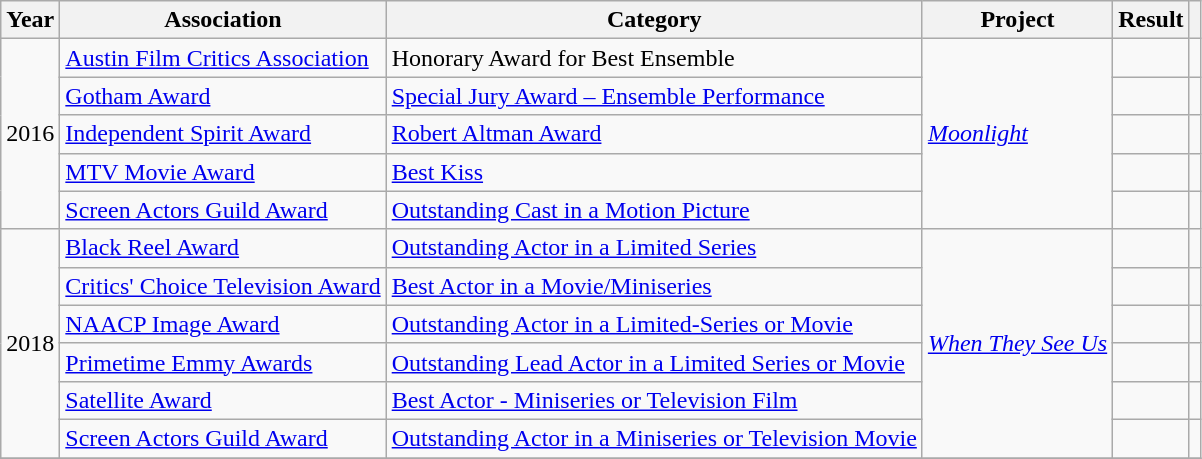<table class="wikitable unsortable">
<tr>
<th>Year</th>
<th>Association</th>
<th>Category</th>
<th>Project</th>
<th class="unsortable">Result</th>
<th class="unsortable"></th>
</tr>
<tr>
<td rowspan=5>2016</td>
<td><a href='#'>Austin Film Critics Association</a></td>
<td>Honorary Award for Best Ensemble</td>
<td rowspan=5><em><a href='#'>Moonlight</a></em></td>
<td></td>
<td></td>
</tr>
<tr>
<td><a href='#'>Gotham Award</a></td>
<td><a href='#'>Special Jury Award – Ensemble Performance</a></td>
<td></td>
<td></td>
</tr>
<tr>
<td><a href='#'>Independent Spirit Award</a></td>
<td><a href='#'>Robert Altman Award</a></td>
<td></td>
<td></td>
</tr>
<tr>
<td><a href='#'>MTV Movie Award</a></td>
<td><a href='#'>Best Kiss</a></td>
<td></td>
<td></td>
</tr>
<tr>
<td><a href='#'>Screen Actors Guild Award</a></td>
<td><a href='#'>Outstanding Cast in a Motion Picture</a></td>
<td></td>
<td></td>
</tr>
<tr>
<td rowspan=6>2018</td>
<td><a href='#'>Black Reel Award</a></td>
<td><a href='#'>Outstanding Actor in a Limited Series</a></td>
<td rowspan=6><em><a href='#'>When They See Us</a></em></td>
<td></td>
<td></td>
</tr>
<tr>
<td><a href='#'>Critics' Choice Television Award</a></td>
<td><a href='#'>Best Actor in a Movie/Miniseries</a></td>
<td></td>
<td></td>
</tr>
<tr>
<td><a href='#'>NAACP Image Award</a></td>
<td><a href='#'>Outstanding Actor in a Limited-Series or Movie</a></td>
<td></td>
<td></td>
</tr>
<tr>
<td><a href='#'>Primetime Emmy Awards</a></td>
<td><a href='#'>Outstanding Lead Actor in a Limited Series or Movie</a></td>
<td></td>
<td></td>
</tr>
<tr>
<td><a href='#'>Satellite Award</a></td>
<td><a href='#'>Best Actor - Miniseries or Television Film</a></td>
<td></td>
<td></td>
</tr>
<tr>
<td><a href='#'>Screen Actors Guild Award</a></td>
<td><a href='#'>Outstanding Actor in a Miniseries or Television Movie</a></td>
<td></td>
<td></td>
</tr>
<tr>
</tr>
</table>
